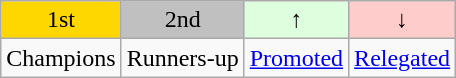<table class="wikitable" style="text-align:center">
<tr>
<td bgcolor=gold>1st</td>
<td bgcolor=silver>2nd</td>
<td bgcolor="#DDFFDD">↑</td>
<td bgcolor="#FFCCCC">↓</td>
</tr>
<tr>
<td>Champions</td>
<td>Runners-up</td>
<td><a href='#'>Promoted</a></td>
<td><a href='#'>Relegated</a></td>
</tr>
</table>
